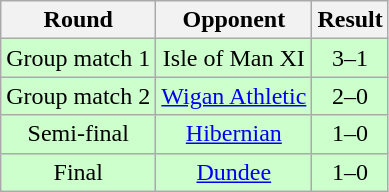<table class="wikitable" style="font-size:100%; text-align:center">
<tr>
<th>Round</th>
<th>Opponent</th>
<th>Result</th>
</tr>
<tr style="background-color: #CCFFCC;">
<td>Group match 1</td>
<td>Isle of Man XI</td>
<td>3–1</td>
</tr>
<tr style="background-color: #CCFFCC;">
<td>Group match 2</td>
<td><a href='#'>Wigan Athletic</a></td>
<td>2–0</td>
</tr>
<tr style="background-color: #CCFFCC;">
<td>Semi-final</td>
<td><a href='#'>Hibernian</a></td>
<td>1–0</td>
</tr>
<tr style="background-color: #CCFFCC;">
<td>Final</td>
<td><a href='#'>Dundee</a></td>
<td>1–0</td>
</tr>
</table>
